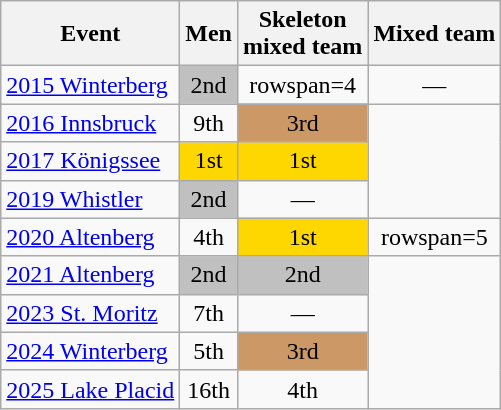<table class="wikitable" style="text-align:center">
<tr>
<th>Event</th>
<th>Men</th>
<th>Skeleton<br>mixed team</th>
<th>Mixed team</th>
</tr>
<tr>
<td style="text-align:left"> <a href='#'>2015 Winterberg</a></td>
<td style="background:silver">2nd</td>
<td>rowspan=4 </td>
<td>—</td>
</tr>
<tr>
<td style="text-align:left"> <a href='#'>2016 Innsbruck</a></td>
<td>9th</td>
<td style="background:#CC9966">3rd</td>
</tr>
<tr>
<td style="text-align:left"> <a href='#'>2017 Königssee</a></td>
<td style="background:gold">1st</td>
<td style="background:gold">1st</td>
</tr>
<tr>
<td style="text-align:left"> <a href='#'>2019 Whistler</a></td>
<td style="background:silver">2nd</td>
<td>—</td>
</tr>
<tr>
<td style="text-align:left"> <a href='#'>2020 Altenberg</a></td>
<td>4th</td>
<td style="background:gold">1st</td>
<td>rowspan=5 </td>
</tr>
<tr>
<td style="text-align:left"> <a href='#'>2021 Altenberg</a></td>
<td style="background:silver">2nd</td>
<td style="background:silver">2nd</td>
</tr>
<tr>
<td style="text-align:left"> <a href='#'>2023 St. Moritz</a></td>
<td>7th</td>
<td>—</td>
</tr>
<tr>
<td style="text-align:left"> <a href='#'>2024 Winterberg</a></td>
<td>5th</td>
<td style="background:#CC9966">3rd</td>
</tr>
<tr>
<td style="text-align:left"> <a href='#'>2025 Lake Placid</a></td>
<td>16th</td>
<td>4th</td>
</tr>
</table>
